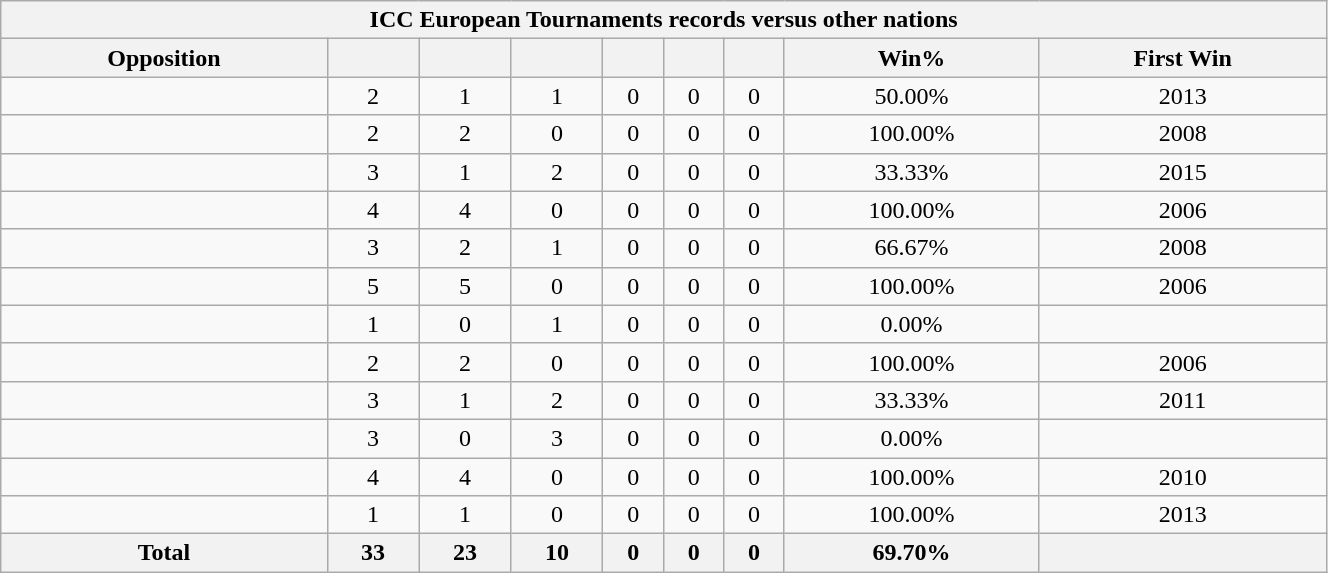<table class="wikitable plainrowheaders sortable" style="text-align:center; font-size:100%; width:70%;">
<tr class="unsortable">
<th scope="col" colspan=9>ICC European Tournaments records versus other nations</th>
</tr>
<tr align="center">
<th scope="col">Opposition</th>
<th scope="col"></th>
<th scope="col"></th>
<th scope="col"></th>
<th scope="col"></th>
<th scope="col"></th>
<th scope="col"></th>
<th scope="col">Win%</th>
<th scope="col" class="unsortable">First Win</th>
</tr>
<tr align="center">
<td style="text-align:left;"></td>
<td>2</td>
<td>1</td>
<td>1</td>
<td>0</td>
<td>0</td>
<td>0</td>
<td>50.00%</td>
<td>2013</td>
</tr>
<tr>
<td style="text-align:left;"></td>
<td>2</td>
<td>2</td>
<td>0</td>
<td>0</td>
<td>0</td>
<td>0</td>
<td>100.00%</td>
<td>2008</td>
</tr>
<tr>
<td style="text-align:left;"></td>
<td>3</td>
<td>1</td>
<td>2</td>
<td>0</td>
<td>0</td>
<td>0</td>
<td>33.33%</td>
<td>2015</td>
</tr>
<tr>
<td style="text-align:left;"></td>
<td>4</td>
<td>4</td>
<td>0</td>
<td>0</td>
<td>0</td>
<td>0</td>
<td>100.00%</td>
<td>2006</td>
</tr>
<tr>
<td style="text-align:left;"></td>
<td>3</td>
<td>2</td>
<td>1</td>
<td>0</td>
<td>0</td>
<td>0</td>
<td>66.67%</td>
<td>2008</td>
</tr>
<tr>
<td style="text-align:left;"></td>
<td>5</td>
<td>5</td>
<td>0</td>
<td>0</td>
<td>0</td>
<td>0</td>
<td>100.00%</td>
<td>2006</td>
</tr>
<tr>
<td style="text-align:left;"></td>
<td>1</td>
<td>0</td>
<td>1</td>
<td>0</td>
<td>0</td>
<td>0</td>
<td>0.00%</td>
<td></td>
</tr>
<tr>
<td style="text-align:left;"></td>
<td>2</td>
<td>2</td>
<td>0</td>
<td>0</td>
<td>0</td>
<td>0</td>
<td>100.00%</td>
<td>2006</td>
</tr>
<tr>
<td style="text-align:left;"></td>
<td>3</td>
<td>1</td>
<td>2</td>
<td>0</td>
<td>0</td>
<td>0</td>
<td>33.33%</td>
<td>2011</td>
</tr>
<tr>
<td style="text-align:left;"></td>
<td>3</td>
<td>0</td>
<td>3</td>
<td>0</td>
<td>0</td>
<td>0</td>
<td>0.00%</td>
<td></td>
</tr>
<tr>
<td style="text-align:left;"></td>
<td>4</td>
<td>4</td>
<td>0</td>
<td>0</td>
<td>0</td>
<td>0</td>
<td>100.00%</td>
<td>2010</td>
</tr>
<tr>
<td style="text-align:left;"></td>
<td>1</td>
<td>1</td>
<td>0</td>
<td>0</td>
<td>0</td>
<td>0</td>
<td>100.00%</td>
<td>2013</td>
</tr>
<tr>
<th scope="col" rowspan=2 class="unsortable">Total </th>
<th>33</th>
<th>23</th>
<th>10</th>
<th>0</th>
<th>0</th>
<th>0</th>
<th>69.70%</th>
<th></th>
</tr>
</table>
